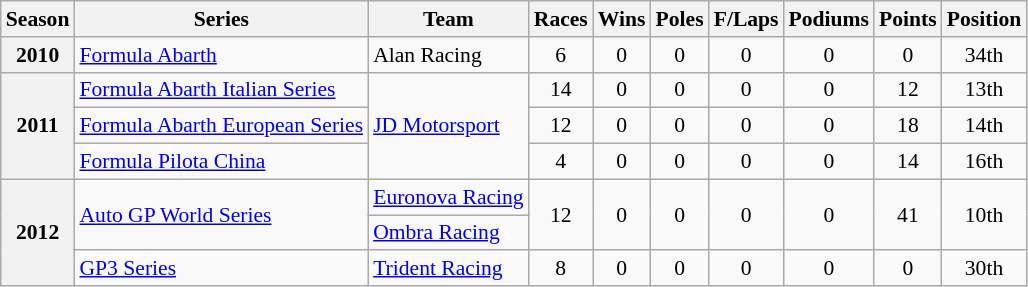<table class="wikitable" style="font-size: 90%; text-align:center">
<tr>
<th>Season</th>
<th>Series</th>
<th>Team</th>
<th>Races</th>
<th>Wins</th>
<th>Poles</th>
<th>F/Laps</th>
<th>Podiums</th>
<th>Points</th>
<th>Position</th>
</tr>
<tr>
<th>2010</th>
<td align=left><a href='#'>Formula Abarth</a></td>
<td align=left>Alan Racing</td>
<td>6</td>
<td>0</td>
<td>0</td>
<td>0</td>
<td>0</td>
<td>0</td>
<td>34th</td>
</tr>
<tr>
<th rowspan=3>2011</th>
<td align=left><a href='#'>Formula Abarth Italian Series</a></td>
<td rowspan=3 align=left><a href='#'>JD Motorsport</a></td>
<td>14</td>
<td>0</td>
<td>0</td>
<td>0</td>
<td>0</td>
<td>12</td>
<td>13th</td>
</tr>
<tr>
<td align=left><a href='#'>Formula Abarth European Series</a></td>
<td>12</td>
<td>0</td>
<td>0</td>
<td>0</td>
<td>0</td>
<td>18</td>
<td>14th</td>
</tr>
<tr>
<td align=left><a href='#'>Formula Pilota China</a></td>
<td>4</td>
<td>0</td>
<td>0</td>
<td>0</td>
<td>0</td>
<td>14</td>
<td>16th</td>
</tr>
<tr>
<th rowspan=3>2012</th>
<td rowspan=2 align=left><a href='#'>Auto GP World Series</a></td>
<td align=left><a href='#'>Euronova Racing</a></td>
<td rowspan=2>12</td>
<td rowspan=2>0</td>
<td rowspan=2>0</td>
<td rowspan=2>0</td>
<td rowspan=2>0</td>
<td rowspan=2>41</td>
<td rowspan=2>10th</td>
</tr>
<tr>
<td align=left><a href='#'>Ombra Racing</a></td>
</tr>
<tr>
<td align=left><a href='#'>GP3 Series</a></td>
<td align=left><a href='#'>Trident Racing</a></td>
<td>8</td>
<td>0</td>
<td>0</td>
<td>0</td>
<td>0</td>
<td>0</td>
<td>30th</td>
</tr>
</table>
